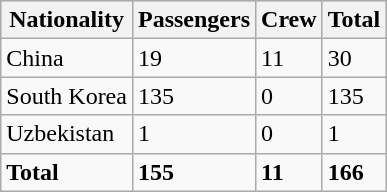<table class="wikitable">
<tr style="background:#ccf;">
<th>Nationality</th>
<th>Passengers</th>
<th>Crew</th>
<th>Total</th>
</tr>
<tr valign=top>
<td>China</td>
<td>19</td>
<td>11</td>
<td>30</td>
</tr>
<tr valign=top>
<td>South Korea</td>
<td>135</td>
<td>0</td>
<td>135</td>
</tr>
<tr valign=top>
<td>Uzbekistan</td>
<td>1</td>
<td>0</td>
<td>1</td>
</tr>
<tr valign=top>
<td><strong>Total</strong></td>
<td><strong>155</strong></td>
<td><strong>11</strong></td>
<td><strong>166</strong></td>
</tr>
</table>
